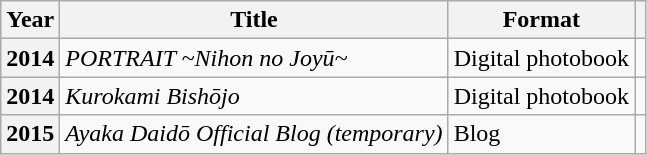<table class="wikitable plainrowheaders sortable">
<tr>
<th scope="col">Year</th>
<th scope="col">Title</th>
<th scope="col">Format</th>
<th scope="col" class="unsortable"></th>
</tr>
<tr>
<th scope="row">2014</th>
<td><em>PORTRAIT ~Nihon no Joyū~</em></td>
<td>Digital photobook</td>
<td style="text-align:center"></td>
</tr>
<tr>
<th scope="row">2014</th>
<td><em>Kurokami Bishōjo</em></td>
<td>Digital photobook</td>
<td style="text-align:center"></td>
</tr>
<tr>
<th scope="row">2015</th>
<td><em>Ayaka Daidō Official Blog (temporary)</em></td>
<td>Blog</td>
<td style="text-align:center"></td>
</tr>
</table>
